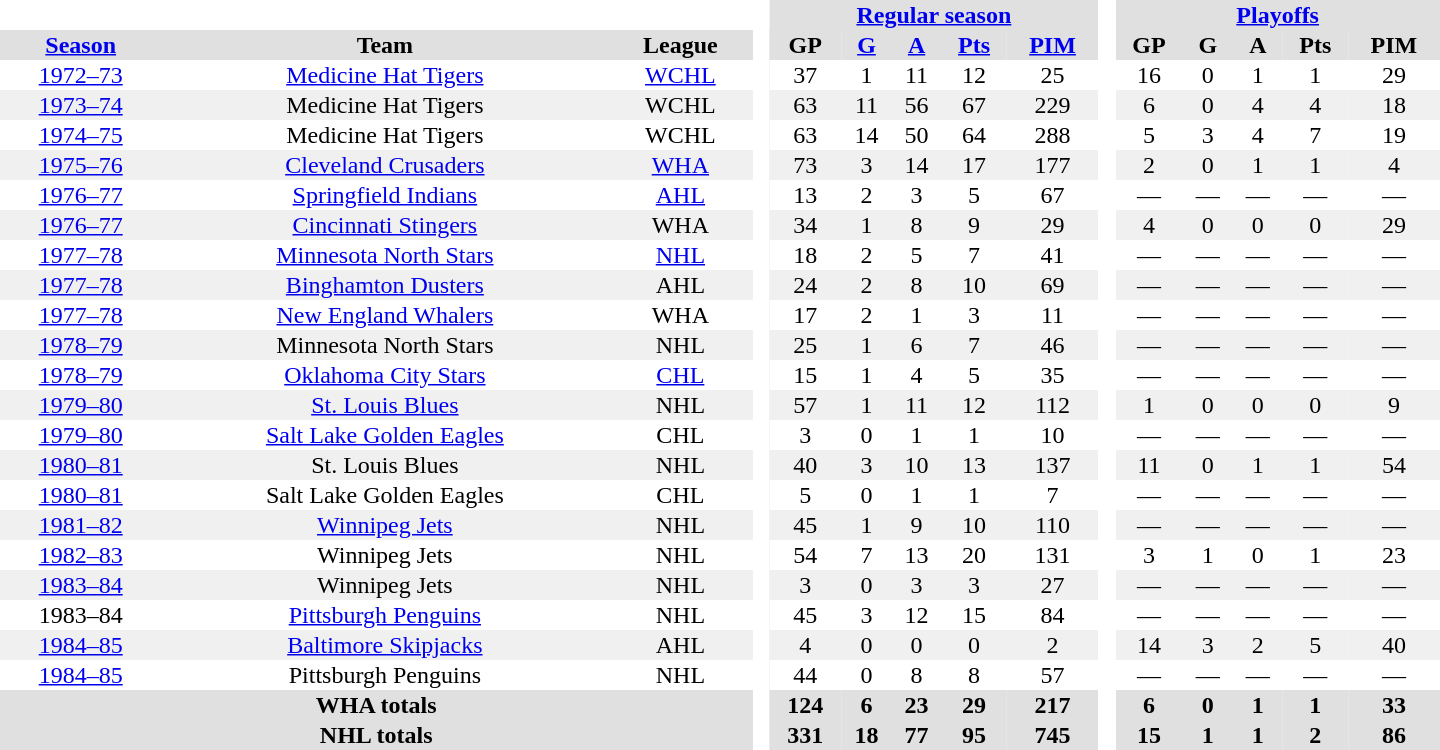<table border="0" cellpadding="1" cellspacing="0" style="text-align:center; width:60em">
<tr bgcolor="#e0e0e0">
<th colspan="3" bgcolor="#ffffff"> </th>
<th rowspan="99" bgcolor="#ffffff"> </th>
<th colspan="5"><a href='#'>Regular season</a></th>
<th rowspan="99" bgcolor="#ffffff"> </th>
<th colspan="5"><a href='#'>Playoffs</a></th>
</tr>
<tr bgcolor="#e0e0e0">
<th><a href='#'>Season</a></th>
<th>Team</th>
<th>League</th>
<th>GP</th>
<th><a href='#'>G</a></th>
<th><a href='#'>A</a></th>
<th><a href='#'>Pts</a></th>
<th><a href='#'>PIM</a></th>
<th>GP</th>
<th>G</th>
<th>A</th>
<th>Pts</th>
<th>PIM</th>
</tr>
<tr>
<td><a href='#'>1972–73</a></td>
<td><a href='#'>Medicine Hat Tigers</a></td>
<td><a href='#'>WCHL</a></td>
<td>37</td>
<td>1</td>
<td>11</td>
<td>12</td>
<td>25</td>
<td>16</td>
<td>0</td>
<td>1</td>
<td>1</td>
<td>29</td>
</tr>
<tr bgcolor="#f0f0f0">
<td><a href='#'>1973–74</a></td>
<td>Medicine Hat Tigers</td>
<td>WCHL</td>
<td>63</td>
<td>11</td>
<td>56</td>
<td>67</td>
<td>229</td>
<td>6</td>
<td>0</td>
<td>4</td>
<td>4</td>
<td>18</td>
</tr>
<tr>
<td><a href='#'>1974–75</a></td>
<td>Medicine Hat Tigers</td>
<td>WCHL</td>
<td>63</td>
<td>14</td>
<td>50</td>
<td>64</td>
<td>288</td>
<td>5</td>
<td>3</td>
<td>4</td>
<td>7</td>
<td>19</td>
</tr>
<tr bgcolor="#f0f0f0">
<td><a href='#'>1975–76</a></td>
<td><a href='#'>Cleveland Crusaders</a></td>
<td><a href='#'>WHA</a></td>
<td>73</td>
<td>3</td>
<td>14</td>
<td>17</td>
<td>177</td>
<td>2</td>
<td>0</td>
<td>1</td>
<td>1</td>
<td>4</td>
</tr>
<tr>
<td><a href='#'>1976–77</a></td>
<td><a href='#'>Springfield Indians</a></td>
<td><a href='#'>AHL</a></td>
<td>13</td>
<td>2</td>
<td>3</td>
<td>5</td>
<td>67</td>
<td>—</td>
<td>—</td>
<td>—</td>
<td>—</td>
<td>—</td>
</tr>
<tr bgcolor="#f0f0f0">
<td><a href='#'>1976–77</a></td>
<td><a href='#'>Cincinnati Stingers</a></td>
<td>WHA</td>
<td>34</td>
<td>1</td>
<td>8</td>
<td>9</td>
<td>29</td>
<td>4</td>
<td>0</td>
<td>0</td>
<td>0</td>
<td>29</td>
</tr>
<tr>
<td><a href='#'>1977–78</a></td>
<td><a href='#'>Minnesota North Stars</a></td>
<td><a href='#'>NHL</a></td>
<td>18</td>
<td>2</td>
<td>5</td>
<td>7</td>
<td>41</td>
<td>—</td>
<td>—</td>
<td>—</td>
<td>—</td>
<td>—</td>
</tr>
<tr bgcolor="#f0f0f0">
<td><a href='#'>1977–78</a></td>
<td><a href='#'>Binghamton Dusters</a></td>
<td>AHL</td>
<td>24</td>
<td>2</td>
<td>8</td>
<td>10</td>
<td>69</td>
<td>—</td>
<td>—</td>
<td>—</td>
<td>—</td>
<td>—</td>
</tr>
<tr>
<td><a href='#'>1977–78</a></td>
<td><a href='#'>New England Whalers</a></td>
<td>WHA</td>
<td>17</td>
<td>2</td>
<td>1</td>
<td>3</td>
<td>11</td>
<td>—</td>
<td>—</td>
<td>—</td>
<td>—</td>
<td>—</td>
</tr>
<tr bgcolor="#f0f0f0">
<td><a href='#'>1978–79</a></td>
<td>Minnesota North Stars</td>
<td>NHL</td>
<td>25</td>
<td>1</td>
<td>6</td>
<td>7</td>
<td>46</td>
<td>—</td>
<td>—</td>
<td>—</td>
<td>—</td>
<td>—</td>
</tr>
<tr>
<td><a href='#'>1978–79</a></td>
<td><a href='#'>Oklahoma City Stars</a></td>
<td><a href='#'>CHL</a></td>
<td>15</td>
<td>1</td>
<td>4</td>
<td>5</td>
<td>35</td>
<td>—</td>
<td>—</td>
<td>—</td>
<td>—</td>
<td>—</td>
</tr>
<tr bgcolor="#f0f0f0">
<td><a href='#'>1979–80</a></td>
<td><a href='#'>St. Louis Blues</a></td>
<td>NHL</td>
<td>57</td>
<td>1</td>
<td>11</td>
<td>12</td>
<td>112</td>
<td>1</td>
<td>0</td>
<td>0</td>
<td>0</td>
<td>9</td>
</tr>
<tr>
<td><a href='#'>1979–80</a></td>
<td><a href='#'>Salt Lake Golden Eagles</a></td>
<td>CHL</td>
<td>3</td>
<td>0</td>
<td>1</td>
<td>1</td>
<td>10</td>
<td>—</td>
<td>—</td>
<td>—</td>
<td>—</td>
<td>—</td>
</tr>
<tr bgcolor="#f0f0f0">
<td><a href='#'>1980–81</a></td>
<td>St. Louis Blues</td>
<td>NHL</td>
<td>40</td>
<td>3</td>
<td>10</td>
<td>13</td>
<td>137</td>
<td>11</td>
<td>0</td>
<td>1</td>
<td>1</td>
<td>54</td>
</tr>
<tr>
<td><a href='#'>1980–81</a></td>
<td>Salt Lake Golden Eagles</td>
<td>CHL</td>
<td>5</td>
<td>0</td>
<td>1</td>
<td>1</td>
<td>7</td>
<td>—</td>
<td>—</td>
<td>—</td>
<td>—</td>
<td>—</td>
</tr>
<tr bgcolor="#f0f0f0">
<td><a href='#'>1981–82</a></td>
<td><a href='#'>Winnipeg Jets</a></td>
<td>NHL</td>
<td>45</td>
<td>1</td>
<td>9</td>
<td>10</td>
<td>110</td>
<td>—</td>
<td>—</td>
<td>—</td>
<td>—</td>
<td>—</td>
</tr>
<tr>
<td><a href='#'>1982–83</a></td>
<td>Winnipeg Jets</td>
<td>NHL</td>
<td>54</td>
<td>7</td>
<td>13</td>
<td>20</td>
<td>131</td>
<td>3</td>
<td>1</td>
<td>0</td>
<td>1</td>
<td>23</td>
</tr>
<tr bgcolor="#f0f0f0">
<td><a href='#'>1983–84</a></td>
<td>Winnipeg Jets</td>
<td>NHL</td>
<td>3</td>
<td>0</td>
<td>3</td>
<td>3</td>
<td>27</td>
<td>—</td>
<td>—</td>
<td>—</td>
<td>—</td>
<td>—</td>
</tr>
<tr>
<td>1983–84</td>
<td><a href='#'>Pittsburgh Penguins</a></td>
<td>NHL</td>
<td>45</td>
<td>3</td>
<td>12</td>
<td>15</td>
<td>84</td>
<td>—</td>
<td>—</td>
<td>—</td>
<td>—</td>
<td>—</td>
</tr>
<tr bgcolor="#f0f0f0">
<td><a href='#'>1984–85</a></td>
<td><a href='#'>Baltimore Skipjacks</a></td>
<td>AHL</td>
<td>4</td>
<td>0</td>
<td>0</td>
<td>0</td>
<td>2</td>
<td>14</td>
<td>3</td>
<td>2</td>
<td>5</td>
<td>40</td>
</tr>
<tr>
<td><a href='#'>1984–85</a></td>
<td>Pittsburgh Penguins</td>
<td>NHL</td>
<td>44</td>
<td>0</td>
<td>8</td>
<td>8</td>
<td>57</td>
<td>—</td>
<td>—</td>
<td>—</td>
<td>—</td>
<td>—</td>
</tr>
<tr bgcolor="#e0e0e0">
<th colspan="3">WHA totals</th>
<th>124</th>
<th>6</th>
<th>23</th>
<th>29</th>
<th>217</th>
<th>6</th>
<th>0</th>
<th>1</th>
<th>1</th>
<th>33</th>
</tr>
<tr bgcolor="#e0e0e0">
<th colspan="3">NHL totals</th>
<th>331</th>
<th>18</th>
<th>77</th>
<th>95</th>
<th>745</th>
<th>15</th>
<th>1</th>
<th>1</th>
<th>2</th>
<th>86</th>
</tr>
</table>
